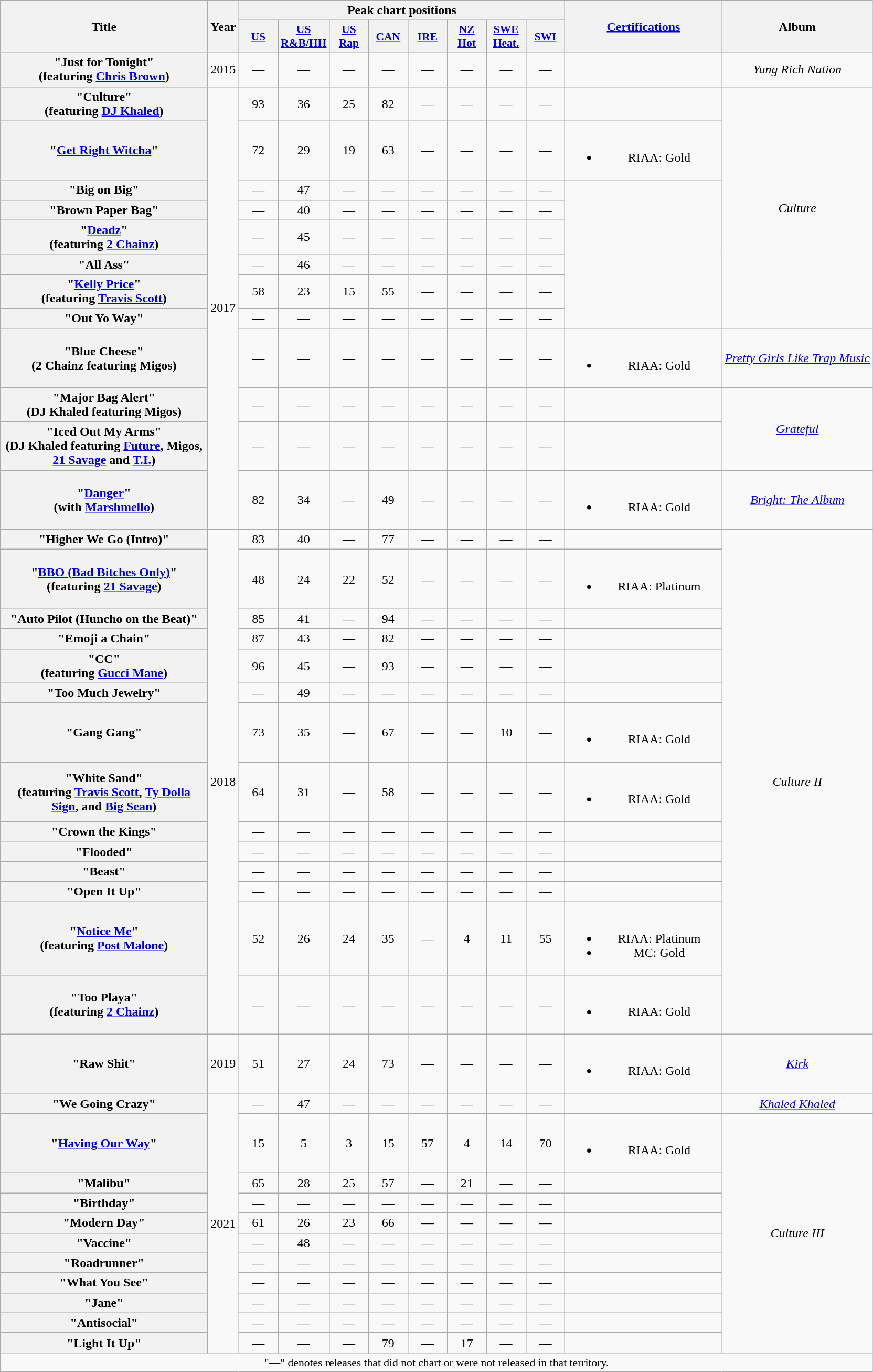<table class="wikitable plainrowheaders" style="text-align:center;">
<tr>
<th scope="col" rowspan="2" style="width:16em;">Title</th>
<th scope="col" rowspan="2">Year</th>
<th scope="col" colspan="8">Peak chart positions</th>
<th scope="col" rowspan="2" style="width:12em;"><a href='#'>Certifications</a></th>
<th scope="col" rowspan="2">Album</th>
</tr>
<tr>
<th style="width:3em; font-size:90%"><a href='#'>US</a><br></th>
<th style="width:3em; font-size:90%"><a href='#'>US<br>R&B/HH</a><br></th>
<th style="width:3em; font-size:90%"><a href='#'>US<br>Rap</a><br></th>
<th style="width:3em; font-size:90%"><a href='#'>CAN</a><br></th>
<th style="width:3em; font-size:90%"><a href='#'>IRE</a><br></th>
<th style="width:3em; font-size:90%"><a href='#'>NZ<br>Hot</a><br></th>
<th style="width:3em; font-size:90%"><a href='#'>SWE<br>Heat.</a><br></th>
<th scope="col" style="width:3em;font-size:90%;"><a href='#'>SWI</a><br></th>
</tr>
<tr>
<th scope="row">"Just for Tonight"<br><span>(featuring <a href='#'>Chris Brown</a>)</span></th>
<td>2015</td>
<td>—</td>
<td>—</td>
<td>—</td>
<td>—</td>
<td>—</td>
<td>—</td>
<td>—</td>
<td>—</td>
<td></td>
<td><em>Yung Rich Nation</em></td>
</tr>
<tr>
<th scope="row">"Culture"<br><span>(featuring <a href='#'>DJ Khaled</a>)</span></th>
<td rowspan="12">2017</td>
<td>93</td>
<td>36</td>
<td>25</td>
<td>82</td>
<td>—</td>
<td>—</td>
<td>—</td>
<td>—</td>
<td></td>
<td rowspan="8"><em>Culture</em></td>
</tr>
<tr>
<th scope="row">"<a href='#'>Get Right Witcha</a>"</th>
<td>72</td>
<td>29</td>
<td>19</td>
<td>63</td>
<td>—</td>
<td>—</td>
<td>—</td>
<td>—</td>
<td><br><ul><li>RIAA: Gold</li></ul></td>
</tr>
<tr>
<th scope="row">"Big on Big"</th>
<td>—</td>
<td>47</td>
<td>—</td>
<td>—</td>
<td>—</td>
<td>—</td>
<td>—</td>
<td>—</td>
</tr>
<tr>
<th scope="row">"Brown Paper Bag"</th>
<td>—</td>
<td>40</td>
<td>—</td>
<td>—</td>
<td>—</td>
<td>—</td>
<td>—</td>
<td>—</td>
</tr>
<tr>
<th scope="row">"<a href='#'>Deadz</a>"<br><span>(featuring <a href='#'>2 Chainz</a>)</span></th>
<td>—</td>
<td>45</td>
<td>—</td>
<td>—</td>
<td>—</td>
<td>—</td>
<td>—</td>
<td>—</td>
</tr>
<tr>
<th scope="row">"All Ass"</th>
<td>—</td>
<td>46</td>
<td>—</td>
<td>—</td>
<td>—</td>
<td>—</td>
<td>—</td>
<td>—</td>
</tr>
<tr>
<th scope="row">"<a href='#'>Kelly Price</a>"<br><span>(featuring <a href='#'>Travis Scott</a>)</span></th>
<td>58</td>
<td>23</td>
<td>15</td>
<td>55</td>
<td>—</td>
<td>—</td>
<td>—</td>
<td>—</td>
</tr>
<tr>
<th scope="row">"Out Yo Way"</th>
<td>—</td>
<td>—</td>
<td>—</td>
<td>—</td>
<td>—</td>
<td>—</td>
<td>—</td>
<td>—</td>
</tr>
<tr>
<th scope="row">"Blue Cheese"<br><span>(2 Chainz featuring Migos)</span></th>
<td>—</td>
<td>—</td>
<td>—</td>
<td>—</td>
<td>—</td>
<td>—</td>
<td>—</td>
<td>—</td>
<td><br><ul><li>RIAA: Gold</li></ul></td>
<td><em><a href='#'>Pretty Girls Like Trap Music</a></em></td>
</tr>
<tr>
<th scope="row">"Major Bag Alert"<br><span>(DJ Khaled featuring Migos)</span></th>
<td>—</td>
<td>—</td>
<td>—</td>
<td>—</td>
<td>—</td>
<td>—</td>
<td>—</td>
<td>—</td>
<td></td>
<td rowspan="2"><em><a href='#'>Grateful</a></em></td>
</tr>
<tr>
<th scope="row">"Iced Out My Arms"<br><span>(DJ Khaled featuring <a href='#'>Future</a>, Migos, <a href='#'>21 Savage</a> and <a href='#'>T.I.</a>)</span></th>
<td>—</td>
<td>—</td>
<td>—</td>
<td>—</td>
<td>—</td>
<td>—</td>
<td>—</td>
<td>—</td>
</tr>
<tr>
<th scope="row">"<a href='#'>Danger</a>"<br><span>(with <a href='#'>Marshmello</a>)</span></th>
<td>82</td>
<td>34</td>
<td>—</td>
<td>49</td>
<td>—</td>
<td>—</td>
<td>—</td>
<td>—</td>
<td><br><ul><li>RIAA: Gold</li></ul></td>
<td><em><a href='#'>Bright: The Album</a></em></td>
</tr>
<tr>
<th scope="row">"Higher We Go (Intro)"</th>
<td rowspan="14">2018</td>
<td>83</td>
<td>40</td>
<td>—</td>
<td>77</td>
<td>—</td>
<td>—</td>
<td>—</td>
<td>—</td>
<td></td>
<td rowspan="14"><em>Culture II</em></td>
</tr>
<tr>
<th scope="row">"<a href='#'>BBO (Bad Bitches Only)</a>"<br><span>(featuring <a href='#'>21 Savage</a>)</span></th>
<td>48</td>
<td>24</td>
<td>22</td>
<td>52</td>
<td>—</td>
<td>—</td>
<td>—</td>
<td>—</td>
<td><br><ul><li>RIAA: Platinum</li></ul></td>
</tr>
<tr>
<th scope="row">"Auto Pilot (Huncho on the Beat)"</th>
<td>85</td>
<td>41</td>
<td>—</td>
<td>94</td>
<td>—</td>
<td>—</td>
<td>—</td>
<td>—</td>
<td></td>
</tr>
<tr>
<th scope="row">"Emoji a Chain"</th>
<td>87</td>
<td>43</td>
<td>—</td>
<td>82</td>
<td>—</td>
<td>—</td>
<td>—</td>
<td>—</td>
<td></td>
</tr>
<tr>
<th scope="row">"CC"<br><span>(featuring <a href='#'>Gucci Mane</a>)</span></th>
<td>96</td>
<td>45</td>
<td>—</td>
<td>93</td>
<td>—</td>
<td>—</td>
<td>—</td>
<td>—</td>
<td></td>
</tr>
<tr>
<th scope="row">"Too Much Jewelry"</th>
<td>—</td>
<td>49</td>
<td>—</td>
<td>—</td>
<td>—</td>
<td>—</td>
<td>—</td>
<td>—</td>
<td></td>
</tr>
<tr>
<th scope="row">"Gang Gang"</th>
<td>73</td>
<td>35</td>
<td>—</td>
<td>67</td>
<td>—</td>
<td>—</td>
<td>10</td>
<td>—</td>
<td><br><ul><li>RIAA: Gold</li></ul></td>
</tr>
<tr>
<th scope="row">"White Sand"<br><span>(featuring <a href='#'>Travis Scott</a>, <a href='#'>Ty Dolla Sign</a>, and <a href='#'>Big Sean</a>)</span></th>
<td>64</td>
<td>31</td>
<td>—</td>
<td>58</td>
<td>—</td>
<td>—</td>
<td>—</td>
<td>—</td>
<td><br><ul><li>RIAA: Gold</li></ul></td>
</tr>
<tr>
<th scope="row">"Crown the Kings"</th>
<td>—</td>
<td>—</td>
<td>—</td>
<td>—</td>
<td>—</td>
<td>—</td>
<td>—</td>
<td>—</td>
<td></td>
</tr>
<tr>
<th scope="row">"Flooded"</th>
<td>—</td>
<td>—</td>
<td>—</td>
<td>—</td>
<td>—</td>
<td>—</td>
<td>—</td>
<td>—</td>
<td></td>
</tr>
<tr>
<th scope="row">"Beast"</th>
<td>—</td>
<td>—</td>
<td>—</td>
<td>—</td>
<td>—</td>
<td>—</td>
<td>—</td>
<td>—</td>
<td></td>
</tr>
<tr>
<th scope="row">"Open It Up"</th>
<td>—</td>
<td>—</td>
<td>—</td>
<td>—</td>
<td>—</td>
<td>—</td>
<td>—</td>
<td>—</td>
<td></td>
</tr>
<tr>
<th scope="row">"<a href='#'>Notice Me</a>"<br><span>(featuring <a href='#'>Post Malone</a>)</span></th>
<td>52</td>
<td>26</td>
<td>24</td>
<td>35</td>
<td>—</td>
<td>4</td>
<td>11</td>
<td>55</td>
<td><br><ul><li>RIAA: Platinum</li><li>MC: Gold</li></ul></td>
</tr>
<tr>
<th scope="row">"Too Playa"<br><span>(featuring <a href='#'>2 Chainz</a>)</span></th>
<td>—</td>
<td>—</td>
<td>—</td>
<td>—</td>
<td>—</td>
<td>—</td>
<td>—</td>
<td>—</td>
<td><br><ul><li>RIAA: Gold</li></ul></td>
</tr>
<tr>
<th scope="row">"Raw Shit"<br></th>
<td>2019</td>
<td>51</td>
<td>27</td>
<td>24</td>
<td>73</td>
<td>—</td>
<td>—</td>
<td>—</td>
<td>—</td>
<td><br><ul><li>RIAA: Gold</li></ul></td>
<td><em><a href='#'>Kirk</a></em></td>
</tr>
<tr>
<th scope="row">"We Going Crazy"<br></th>
<td rowspan="11">2021</td>
<td>—</td>
<td>47</td>
<td>—</td>
<td>—</td>
<td>—</td>
<td>—</td>
<td>—</td>
<td>—</td>
<td></td>
<td><em><a href='#'>Khaled Khaled</a></em></td>
</tr>
<tr>
<th scope="row">"<a href='#'>Having Our Way</a>"<br></th>
<td>15</td>
<td>5</td>
<td>3</td>
<td>15</td>
<td>57</td>
<td>4</td>
<td>14</td>
<td>70</td>
<td><br><ul><li>RIAA: Gold</li></ul></td>
<td rowspan="10"><em>Culture III</em></td>
</tr>
<tr>
<th scope="row">"Malibu"<br></th>
<td>65</td>
<td>28</td>
<td>25</td>
<td>57</td>
<td>—</td>
<td>21</td>
<td>—</td>
<td>—</td>
<td></td>
</tr>
<tr>
<th scope="row">"Birthday"</th>
<td>—</td>
<td>—</td>
<td>—</td>
<td>—</td>
<td>—</td>
<td>—</td>
<td>—</td>
<td>—</td>
<td></td>
</tr>
<tr>
<th scope="row">"Modern Day"</th>
<td>61</td>
<td>26</td>
<td>23</td>
<td>66</td>
<td>—</td>
<td>—</td>
<td>—</td>
<td>—</td>
<td></td>
</tr>
<tr>
<th scope="row">"Vaccine"</th>
<td>—</td>
<td>48</td>
<td>—</td>
<td>—</td>
<td>—</td>
<td>—</td>
<td>—</td>
<td>—</td>
<td></td>
</tr>
<tr>
<th scope="row">"Roadrunner"</th>
<td>—</td>
<td>—</td>
<td>—</td>
<td>—</td>
<td>—</td>
<td>—</td>
<td>—</td>
<td>—</td>
<td></td>
</tr>
<tr>
<th scope="row">"What You See"<br></th>
<td>—</td>
<td>—</td>
<td>—</td>
<td>—</td>
<td>—</td>
<td>—</td>
<td>—</td>
<td>—</td>
<td></td>
</tr>
<tr>
<th scope="row">"Jane"</th>
<td>—</td>
<td>—</td>
<td>—</td>
<td>—</td>
<td>—</td>
<td>—</td>
<td>—</td>
<td>—</td>
<td></td>
</tr>
<tr>
<th scope="row">"Antisocial"<br></th>
<td>—</td>
<td>—</td>
<td>—</td>
<td>—</td>
<td>—</td>
<td>—</td>
<td>—</td>
<td>—</td>
<td></td>
</tr>
<tr>
<th scope="row">"Light It Up"<br></th>
<td>—</td>
<td>—</td>
<td>—</td>
<td>79</td>
<td>—</td>
<td>17</td>
<td>—</td>
<td>—</td>
<td></td>
</tr>
<tr>
<td colspan="16" style="font-size:90%">"—" denotes releases that did not chart or were not released in that territory.</td>
</tr>
</table>
